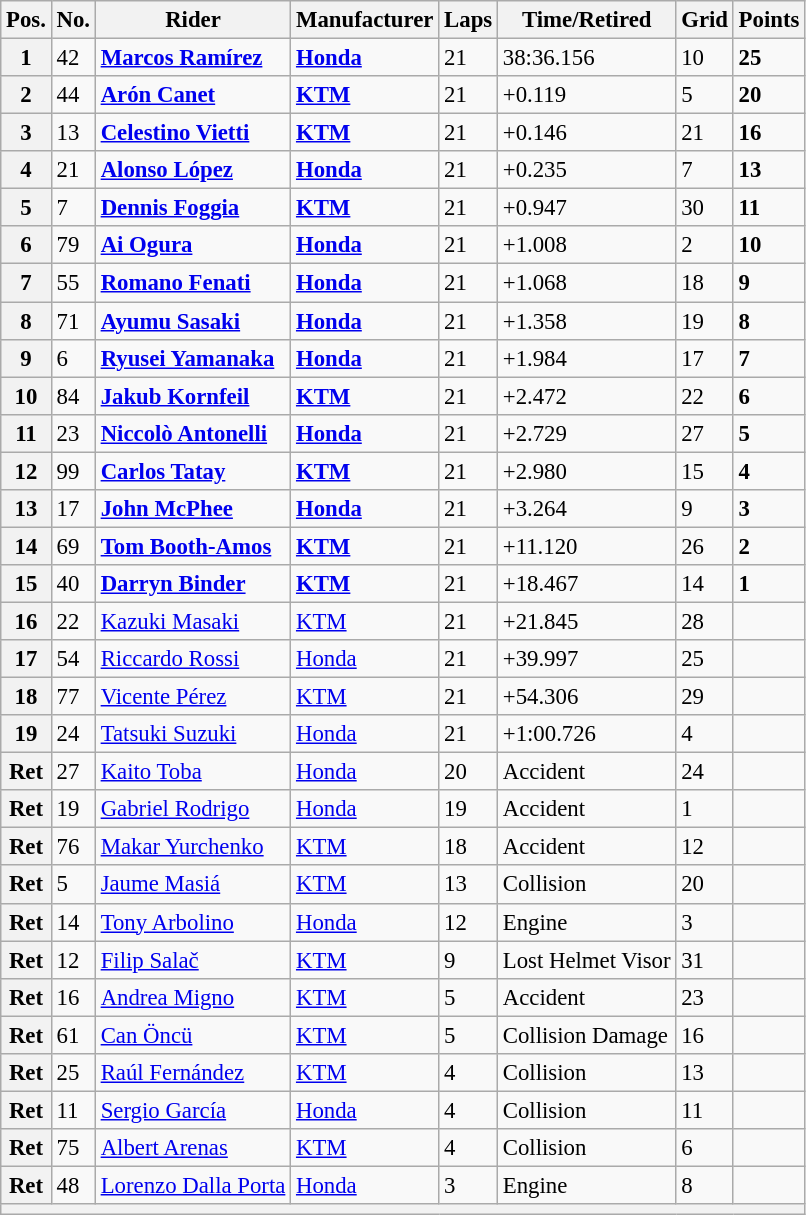<table class="wikitable" style="font-size: 95%;">
<tr>
<th>Pos.</th>
<th>No.</th>
<th>Rider</th>
<th>Manufacturer</th>
<th>Laps</th>
<th>Time/Retired</th>
<th>Grid</th>
<th>Points</th>
</tr>
<tr>
<th>1</th>
<td>42</td>
<td> <strong><a href='#'>Marcos Ramírez</a></strong></td>
<td><strong><a href='#'>Honda</a></strong></td>
<td>21</td>
<td>38:36.156</td>
<td>10</td>
<td><strong>25</strong></td>
</tr>
<tr>
<th>2</th>
<td>44</td>
<td> <strong><a href='#'>Arón Canet</a></strong></td>
<td><strong><a href='#'>KTM</a></strong></td>
<td>21</td>
<td>+0.119</td>
<td>5</td>
<td><strong>20</strong></td>
</tr>
<tr>
<th>3</th>
<td>13</td>
<td> <strong><a href='#'>Celestino Vietti</a></strong></td>
<td><strong><a href='#'>KTM</a></strong></td>
<td>21</td>
<td>+0.146</td>
<td>21</td>
<td><strong>16</strong></td>
</tr>
<tr>
<th>4</th>
<td>21</td>
<td> <strong><a href='#'>Alonso López</a></strong></td>
<td><strong><a href='#'>Honda</a></strong></td>
<td>21</td>
<td>+0.235</td>
<td>7</td>
<td><strong>13</strong></td>
</tr>
<tr>
<th>5</th>
<td>7</td>
<td> <strong><a href='#'>Dennis Foggia</a></strong></td>
<td><strong><a href='#'>KTM</a></strong></td>
<td>21</td>
<td>+0.947</td>
<td>30</td>
<td><strong>11</strong></td>
</tr>
<tr>
<th>6</th>
<td>79</td>
<td> <strong><a href='#'>Ai Ogura</a></strong></td>
<td><strong><a href='#'>Honda</a></strong></td>
<td>21</td>
<td>+1.008</td>
<td>2</td>
<td><strong>10</strong></td>
</tr>
<tr>
<th>7</th>
<td>55</td>
<td> <strong><a href='#'>Romano Fenati</a></strong></td>
<td><strong><a href='#'>Honda</a></strong></td>
<td>21</td>
<td>+1.068</td>
<td>18</td>
<td><strong>9</strong></td>
</tr>
<tr>
<th>8</th>
<td>71</td>
<td> <strong><a href='#'>Ayumu Sasaki</a></strong></td>
<td><strong><a href='#'>Honda</a></strong></td>
<td>21</td>
<td>+1.358</td>
<td>19</td>
<td><strong>8</strong></td>
</tr>
<tr>
<th>9</th>
<td>6</td>
<td> <strong><a href='#'>Ryusei Yamanaka</a></strong></td>
<td><strong><a href='#'>Honda</a></strong></td>
<td>21</td>
<td>+1.984</td>
<td>17</td>
<td><strong>7</strong></td>
</tr>
<tr>
<th>10</th>
<td>84</td>
<td> <strong><a href='#'>Jakub Kornfeil</a></strong></td>
<td><strong><a href='#'>KTM</a></strong></td>
<td>21</td>
<td>+2.472</td>
<td>22</td>
<td><strong>6</strong></td>
</tr>
<tr>
<th>11</th>
<td>23</td>
<td> <strong><a href='#'>Niccolò Antonelli</a></strong></td>
<td><strong><a href='#'>Honda</a></strong></td>
<td>21</td>
<td>+2.729</td>
<td>27</td>
<td><strong>5</strong></td>
</tr>
<tr>
<th>12</th>
<td>99</td>
<td> <strong><a href='#'>Carlos Tatay</a></strong></td>
<td><strong><a href='#'>KTM</a></strong></td>
<td>21</td>
<td>+2.980</td>
<td>15</td>
<td><strong>4</strong></td>
</tr>
<tr>
<th>13</th>
<td>17</td>
<td> <strong><a href='#'>John McPhee</a></strong></td>
<td><strong><a href='#'>Honda</a></strong></td>
<td>21</td>
<td>+3.264</td>
<td>9</td>
<td><strong>3</strong></td>
</tr>
<tr>
<th>14</th>
<td>69</td>
<td> <strong><a href='#'>Tom Booth-Amos</a></strong></td>
<td><strong><a href='#'>KTM</a></strong></td>
<td>21</td>
<td>+11.120</td>
<td>26</td>
<td><strong>2</strong></td>
</tr>
<tr>
<th>15</th>
<td>40</td>
<td> <strong><a href='#'>Darryn Binder</a></strong></td>
<td><strong><a href='#'>KTM</a></strong></td>
<td>21</td>
<td>+18.467</td>
<td>14</td>
<td><strong>1</strong></td>
</tr>
<tr>
<th>16</th>
<td>22</td>
<td> <a href='#'>Kazuki Masaki</a></td>
<td><a href='#'>KTM</a></td>
<td>21</td>
<td>+21.845</td>
<td>28</td>
<td></td>
</tr>
<tr>
<th>17</th>
<td>54</td>
<td> <a href='#'>Riccardo Rossi</a></td>
<td><a href='#'>Honda</a></td>
<td>21</td>
<td>+39.997</td>
<td>25</td>
<td></td>
</tr>
<tr>
<th>18</th>
<td>77</td>
<td> <a href='#'>Vicente Pérez</a></td>
<td><a href='#'>KTM</a></td>
<td>21</td>
<td>+54.306</td>
<td>29</td>
<td></td>
</tr>
<tr>
<th>19</th>
<td>24</td>
<td> <a href='#'>Tatsuki Suzuki</a></td>
<td><a href='#'>Honda</a></td>
<td>21</td>
<td>+1:00.726</td>
<td>4</td>
<td></td>
</tr>
<tr>
<th>Ret</th>
<td>27</td>
<td> <a href='#'>Kaito Toba</a></td>
<td><a href='#'>Honda</a></td>
<td>20</td>
<td>Accident</td>
<td>24</td>
<td></td>
</tr>
<tr>
<th>Ret</th>
<td>19</td>
<td> <a href='#'>Gabriel Rodrigo</a></td>
<td><a href='#'>Honda</a></td>
<td>19</td>
<td>Accident</td>
<td>1</td>
<td></td>
</tr>
<tr>
<th>Ret</th>
<td>76</td>
<td> <a href='#'>Makar Yurchenko</a></td>
<td><a href='#'>KTM</a></td>
<td>18</td>
<td>Accident</td>
<td>12</td>
<td></td>
</tr>
<tr>
<th>Ret</th>
<td>5</td>
<td> <a href='#'>Jaume Masiá</a></td>
<td><a href='#'>KTM</a></td>
<td>13</td>
<td>Collision</td>
<td>20</td>
<td></td>
</tr>
<tr>
<th>Ret</th>
<td>14</td>
<td> <a href='#'>Tony Arbolino</a></td>
<td><a href='#'>Honda</a></td>
<td>12</td>
<td>Engine</td>
<td>3</td>
<td></td>
</tr>
<tr>
<th>Ret</th>
<td>12</td>
<td> <a href='#'>Filip Salač</a></td>
<td><a href='#'>KTM</a></td>
<td>9</td>
<td>Lost Helmet Visor</td>
<td>31</td>
<td></td>
</tr>
<tr>
<th>Ret</th>
<td>16</td>
<td> <a href='#'>Andrea Migno</a></td>
<td><a href='#'>KTM</a></td>
<td>5</td>
<td>Accident</td>
<td>23</td>
<td></td>
</tr>
<tr>
<th>Ret</th>
<td>61</td>
<td> <a href='#'>Can Öncü</a></td>
<td><a href='#'>KTM</a></td>
<td>5</td>
<td>Collision Damage</td>
<td>16</td>
<td></td>
</tr>
<tr>
<th>Ret</th>
<td>25</td>
<td> <a href='#'>Raúl Fernández</a></td>
<td><a href='#'>KTM</a></td>
<td>4</td>
<td>Collision</td>
<td>13</td>
<td></td>
</tr>
<tr>
<th>Ret</th>
<td>11</td>
<td> <a href='#'>Sergio García</a></td>
<td><a href='#'>Honda</a></td>
<td>4</td>
<td>Collision</td>
<td>11</td>
<td></td>
</tr>
<tr>
<th>Ret</th>
<td>75</td>
<td> <a href='#'>Albert Arenas</a></td>
<td><a href='#'>KTM</a></td>
<td>4</td>
<td>Collision</td>
<td>6</td>
<td></td>
</tr>
<tr>
<th>Ret</th>
<td>48</td>
<td> <a href='#'>Lorenzo Dalla Porta</a></td>
<td><a href='#'>Honda</a></td>
<td>3</td>
<td>Engine</td>
<td>8</td>
<td></td>
</tr>
<tr>
<th colspan=8></th>
</tr>
</table>
